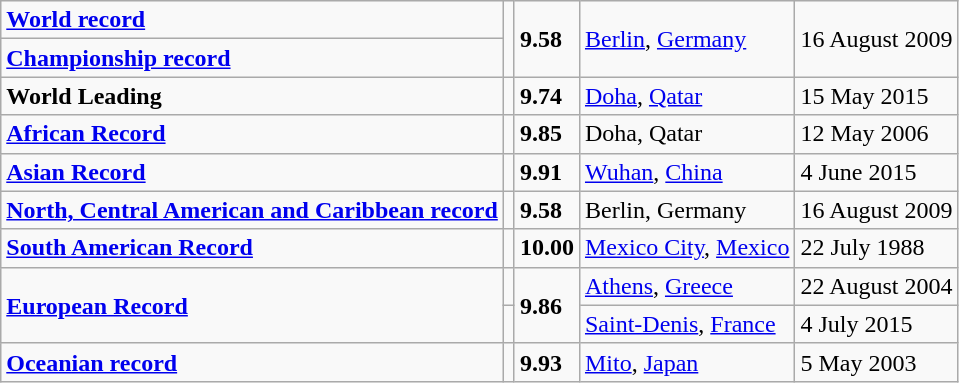<table class="wikitable">
<tr>
<td><strong><a href='#'>World record</a></strong></td>
<td rowspan=2></td>
<td rowspan=2><strong>9.58</strong></td>
<td rowspan=2><a href='#'>Berlin</a>, <a href='#'>Germany</a></td>
<td rowspan=2>16 August 2009</td>
</tr>
<tr>
<td><strong><a href='#'>Championship record</a></strong></td>
</tr>
<tr>
<td><strong>World Leading</strong></td>
<td></td>
<td><strong>9.74</strong></td>
<td><a href='#'>Doha</a>, <a href='#'>Qatar</a></td>
<td>15 May 2015</td>
</tr>
<tr>
<td><strong><a href='#'>African Record</a></strong></td>
<td></td>
<td><strong>9.85</strong></td>
<td>Doha, Qatar</td>
<td>12 May 2006</td>
</tr>
<tr>
<td><strong><a href='#'>Asian Record</a></strong></td>
<td></td>
<td><strong>9.91</strong></td>
<td><a href='#'>Wuhan</a>, <a href='#'>China</a></td>
<td>4 June 2015</td>
</tr>
<tr>
<td><strong><a href='#'>North, Central American and Caribbean record</a></strong></td>
<td></td>
<td><strong>9.58</strong></td>
<td>Berlin, Germany</td>
<td>16 August 2009</td>
</tr>
<tr>
<td><strong><a href='#'>South American Record</a></strong></td>
<td></td>
<td><strong>10.00</strong></td>
<td><a href='#'>Mexico City</a>, <a href='#'>Mexico</a></td>
<td>22 July 1988</td>
</tr>
<tr>
<td rowspan=2><strong><a href='#'>European Record</a></strong></td>
<td></td>
<td rowspan=2><strong>9.86</strong></td>
<td><a href='#'>Athens</a>, <a href='#'>Greece</a></td>
<td>22 August 2004</td>
</tr>
<tr>
<td></td>
<td><a href='#'>Saint-Denis</a>, <a href='#'>France</a></td>
<td>4 July 2015</td>
</tr>
<tr>
<td><strong><a href='#'>Oceanian record</a></strong></td>
<td></td>
<td><strong>9.93</strong></td>
<td><a href='#'>Mito</a>, <a href='#'>Japan</a></td>
<td>5 May 2003</td>
</tr>
</table>
